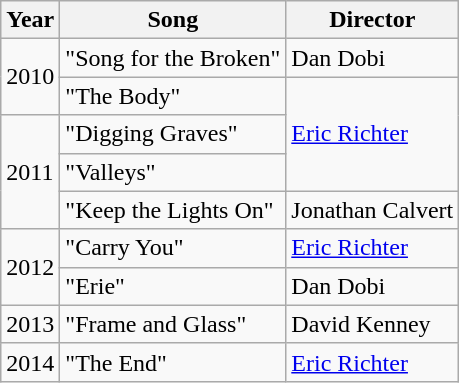<table class=wikitable>
<tr>
<th>Year</th>
<th>Song</th>
<th>Director</th>
</tr>
<tr>
<td rowspan="2">2010</td>
<td>"Song for the Broken"</td>
<td>Dan Dobi</td>
</tr>
<tr>
<td>"The Body"</td>
<td rowspan="3"><a href='#'>Eric Richter</a></td>
</tr>
<tr>
<td rowspan="3">2011</td>
<td>"Digging Graves"</td>
</tr>
<tr>
<td>"Valleys"</td>
</tr>
<tr>
<td>"Keep the Lights On"</td>
<td>Jonathan Calvert</td>
</tr>
<tr>
<td rowspan="2">2012</td>
<td>"Carry You"</td>
<td><a href='#'>Eric Richter</a></td>
</tr>
<tr>
<td>"Erie"</td>
<td>Dan Dobi</td>
</tr>
<tr>
<td>2013</td>
<td>"Frame and Glass"</td>
<td>David Kenney</td>
</tr>
<tr>
<td>2014</td>
<td>"The End"</td>
<td><a href='#'>Eric Richter</a></td>
</tr>
</table>
